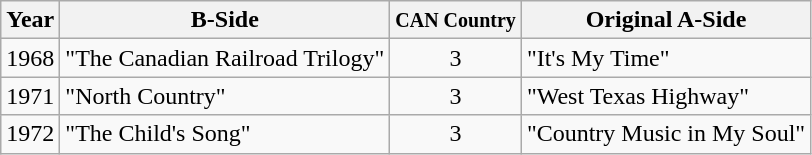<table class="wikitable">
<tr>
<th>Year</th>
<th>B-Side</th>
<th><small>CAN Country</small></th>
<th>Original A-Side</th>
</tr>
<tr>
<td>1968</td>
<td>"The Canadian Railroad Trilogy"</td>
<td style="text-align:center;">3</td>
<td>"It's My Time"</td>
</tr>
<tr>
<td>1971</td>
<td>"North Country"</td>
<td style="text-align:center;">3</td>
<td>"West Texas Highway"</td>
</tr>
<tr>
<td>1972</td>
<td>"The Child's Song"</td>
<td style="text-align:center;">3</td>
<td>"Country Music in My Soul"</td>
</tr>
</table>
